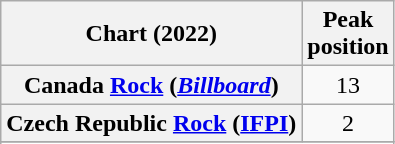<table class="wikitable sortable plainrowheaders" style="text-align:center">
<tr>
<th>Chart (2022)</th>
<th>Peak<br>position</th>
</tr>
<tr>
<th scope="row">Canada <a href='#'>Rock</a> (<em><a href='#'>Billboard</a></em>)</th>
<td>13</td>
</tr>
<tr>
<th scope="row">Czech Republic <a href='#'>Rock</a> (<a href='#'>IFPI</a>)</th>
<td>2</td>
</tr>
<tr>
</tr>
<tr>
</tr>
</table>
